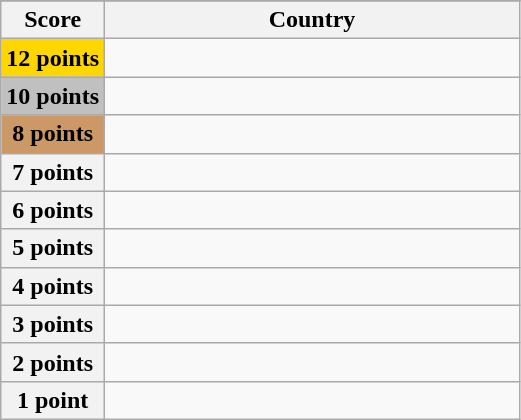<table class="wikitable">
<tr>
</tr>
<tr>
<th scope="col" width="20%">Score</th>
<th scope="col">Country</th>
</tr>
<tr>
<th scope="row" style="background:gold">12 points</th>
<td></td>
</tr>
<tr>
<th scope="row" style="background:silver">10 points</th>
<td></td>
</tr>
<tr>
<th scope="row" style="background:#CC9966">8 points</th>
<td></td>
</tr>
<tr>
<th scope="row">7 points</th>
<td></td>
</tr>
<tr>
<th scope="row">6 points</th>
<td></td>
</tr>
<tr>
<th scope="row">5 points</th>
<td></td>
</tr>
<tr>
<th scope="row">4 points</th>
<td></td>
</tr>
<tr>
<th scope="row">3 points</th>
<td></td>
</tr>
<tr>
<th scope="row">2 points</th>
<td></td>
</tr>
<tr>
<th scope="row">1 point</th>
<td></td>
</tr>
</table>
